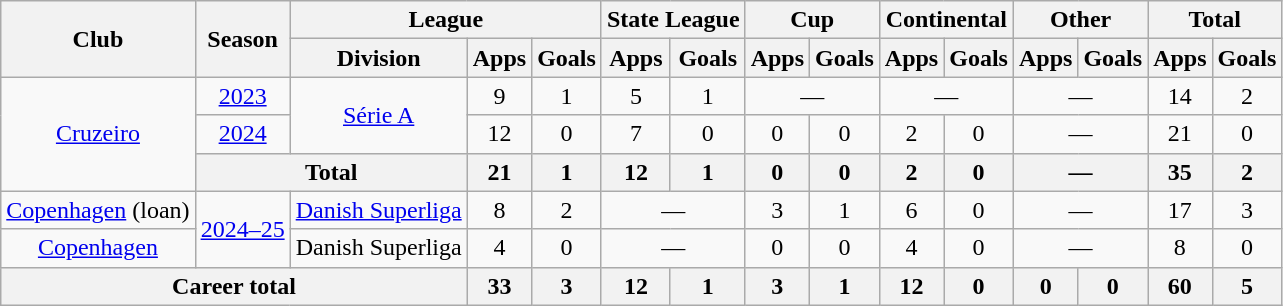<table class="wikitable" style="text-align: center;">
<tr>
<th rowspan="2">Club</th>
<th rowspan="2">Season</th>
<th colspan="3">League</th>
<th colspan="2">State League</th>
<th colspan="2">Cup</th>
<th colspan="2">Continental</th>
<th colspan="2">Other</th>
<th colspan="2">Total</th>
</tr>
<tr>
<th>Division</th>
<th>Apps</th>
<th>Goals</th>
<th>Apps</th>
<th>Goals</th>
<th>Apps</th>
<th>Goals</th>
<th>Apps</th>
<th>Goals</th>
<th>Apps</th>
<th>Goals</th>
<th>Apps</th>
<th>Goals</th>
</tr>
<tr>
<td rowspan="3"><a href='#'>Cruzeiro</a></td>
<td><a href='#'>2023</a></td>
<td rowspan="2"><a href='#'>Série A</a></td>
<td>9</td>
<td>1</td>
<td>5</td>
<td>1</td>
<td colspan="2">—</td>
<td colspan="2">—</td>
<td colspan="2">—</td>
<td>14</td>
<td>2</td>
</tr>
<tr>
<td><a href='#'>2024</a></td>
<td>12</td>
<td>0</td>
<td>7</td>
<td>0</td>
<td>0</td>
<td>0</td>
<td>2</td>
<td>0</td>
<td colspan="2">—</td>
<td>21</td>
<td>0</td>
</tr>
<tr>
<th colspan="2">Total</th>
<th>21</th>
<th>1</th>
<th>12</th>
<th>1</th>
<th>0</th>
<th>0</th>
<th>2</th>
<th>0</th>
<th colspan="2">—</th>
<th>35</th>
<th>2</th>
</tr>
<tr>
<td><a href='#'>Copenhagen</a> (loan)</td>
<td rowspan="2"><a href='#'>2024–25</a></td>
<td><a href='#'>Danish Superliga</a></td>
<td>8</td>
<td>2</td>
<td colspan="2">—</td>
<td>3</td>
<td>1</td>
<td>6</td>
<td>0</td>
<td colspan="2">—</td>
<td>17</td>
<td>3</td>
</tr>
<tr>
<td><a href='#'>Copenhagen</a></td>
<td>Danish Superliga</td>
<td>4</td>
<td>0</td>
<td colspan="2">—</td>
<td>0</td>
<td>0</td>
<td>4</td>
<td>0</td>
<td colspan="2">—</td>
<td>8</td>
<td>0</td>
</tr>
<tr>
<th colspan="3"><strong>Career total</strong></th>
<th>33</th>
<th>3</th>
<th>12</th>
<th>1</th>
<th>3</th>
<th>1</th>
<th>12</th>
<th>0</th>
<th>0</th>
<th>0</th>
<th>60</th>
<th>5</th>
</tr>
</table>
